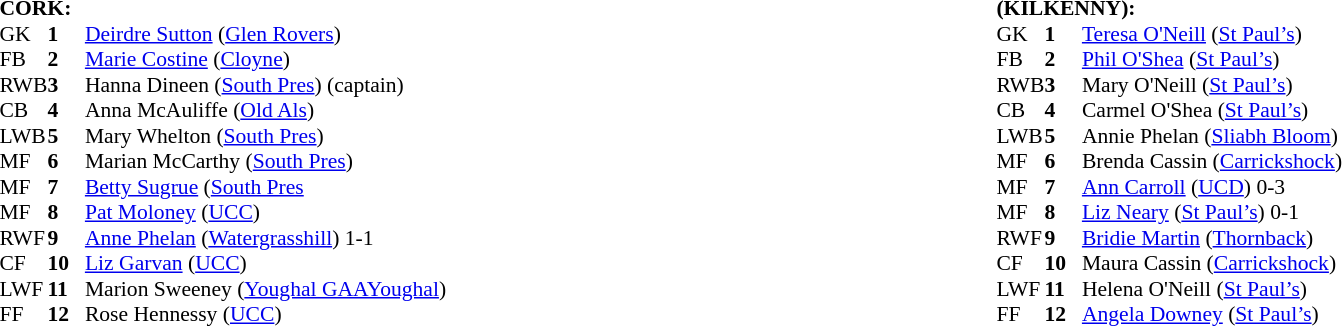<table width="100%">
<tr>
<td valign="top" width="50%"><br><table style="font-size: 90%" cellspacing="0" cellpadding="0" align=center>
<tr>
<td colspan="4"><strong>CORK:</strong></td>
</tr>
<tr>
<th width="25"></th>
<th width="25"></th>
</tr>
<tr>
<td>GK</td>
<td><strong>1</strong></td>
<td><a href='#'>Deirdre Sutton</a> (<a href='#'>Glen Rovers</a>)</td>
</tr>
<tr>
<td>FB</td>
<td><strong>2</strong></td>
<td><a href='#'>Marie Costine</a> (<a href='#'>Cloyne</a>)</td>
</tr>
<tr>
<td>RWB</td>
<td><strong>3</strong></td>
<td>Hanna Dineen (<a href='#'>South Pres</a>) (captain)</td>
</tr>
<tr>
<td>CB</td>
<td><strong>4</strong></td>
<td>Anna McAuliffe (<a href='#'>Old Als</a>)</td>
</tr>
<tr>
<td>LWB</td>
<td><strong>5</strong></td>
<td>Mary Whelton (<a href='#'>South Pres</a>)</td>
</tr>
<tr>
<td>MF</td>
<td><strong>6</strong></td>
<td>Marian McCarthy (<a href='#'>South Pres</a>)</td>
</tr>
<tr>
<td>MF</td>
<td><strong>7</strong></td>
<td><a href='#'>Betty Sugrue</a> (<a href='#'>South Pres</a></td>
</tr>
<tr>
<td>MF</td>
<td><strong>8</strong></td>
<td><a href='#'>Pat Moloney</a> (<a href='#'>UCC</a>)</td>
</tr>
<tr>
<td>RWF</td>
<td><strong>9</strong></td>
<td><a href='#'>Anne Phelan</a> (<a href='#'>Watergrasshill</a>) 1-1</td>
</tr>
<tr>
<td>CF</td>
<td><strong>10</strong></td>
<td><a href='#'>Liz Garvan</a> (<a href='#'>UCC</a>)</td>
</tr>
<tr>
<td>LWF</td>
<td><strong>11</strong></td>
<td>Marion Sweeney (<a href='#'>Youghal GAAYoughal</a>)</td>
</tr>
<tr>
<td>FF</td>
<td><strong>12</strong></td>
<td>Rose Hennessy (<a href='#'>UCC</a>)</td>
</tr>
<tr>
</tr>
</table>
</td>
<td valign="top" width="50%"><br><table style="font-size: 90%" cellspacing="0" cellpadding="0" align=center>
<tr>
<td colspan="4"><strong>(KILKENNY):</strong></td>
</tr>
<tr>
<th width="25"></th>
<th width="25"></th>
</tr>
<tr>
<td>GK</td>
<td><strong>1</strong></td>
<td><a href='#'>Teresa O'Neill</a> (<a href='#'>St Paul’s</a>)</td>
</tr>
<tr>
<td>FB</td>
<td><strong>2</strong></td>
<td><a href='#'>Phil O'Shea</a> (<a href='#'>St Paul’s</a>)</td>
</tr>
<tr>
<td>RWB</td>
<td><strong>3</strong></td>
<td>Mary O'Neill (<a href='#'>St Paul’s</a>)</td>
</tr>
<tr>
<td>CB</td>
<td><strong>4</strong></td>
<td>Carmel O'Shea (<a href='#'>St Paul’s</a>)</td>
</tr>
<tr>
<td>LWB</td>
<td><strong>5</strong></td>
<td>Annie Phelan (<a href='#'>Sliabh Bloom</a>)</td>
</tr>
<tr>
<td>MF</td>
<td><strong>6</strong></td>
<td>Brenda Cassin (<a href='#'>Carrickshock</a>)</td>
</tr>
<tr>
<td>MF</td>
<td><strong>7</strong></td>
<td><a href='#'>Ann Carroll</a> (<a href='#'>UCD</a>) 0-3</td>
</tr>
<tr>
<td>MF</td>
<td><strong>8</strong></td>
<td><a href='#'>Liz Neary</a> (<a href='#'>St Paul’s</a>) 0-1</td>
</tr>
<tr>
<td>RWF</td>
<td><strong>9</strong></td>
<td><a href='#'>Bridie Martin</a> (<a href='#'>Thornback</a>)</td>
</tr>
<tr>
<td>CF</td>
<td><strong>10</strong></td>
<td>Maura Cassin (<a href='#'>Carrickshock</a>)</td>
</tr>
<tr>
<td>LWF</td>
<td><strong>11</strong></td>
<td>Helena O'Neill (<a href='#'>St Paul’s</a>)</td>
</tr>
<tr>
<td>FF</td>
<td><strong>12</strong></td>
<td><a href='#'>Angela Downey</a> (<a href='#'>St Paul’s</a>)</td>
</tr>
<tr>
</tr>
</table>
</td>
</tr>
</table>
